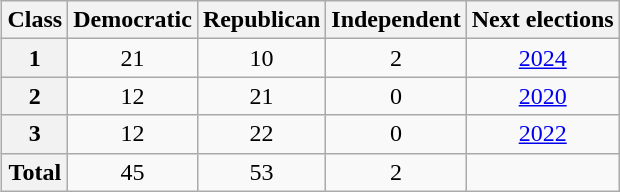<table class="wikitable" align="right" style="margin-left:1em; text-align:center">
<tr>
<th scope="col">Class</th>
<th scope="col">Democratic</th>
<th scope="col">Republican</th>
<th scope="col">Independent</th>
<th scope="col">Next elections</th>
</tr>
<tr>
<th scope="row">1</th>
<td>21</td>
<td>10</td>
<td>2</td>
<td><a href='#'>2024</a></td>
</tr>
<tr>
<th scope="row">2</th>
<td>12</td>
<td>21</td>
<td>0</td>
<td><a href='#'>2020</a></td>
</tr>
<tr>
<th scope="row">3</th>
<td>12</td>
<td>22</td>
<td>0</td>
<td><a href='#'>2022</a></td>
</tr>
<tr>
<th scope="row">Total</th>
<td>45</td>
<td>53</td>
<td>2</td>
<td></td>
</tr>
</table>
